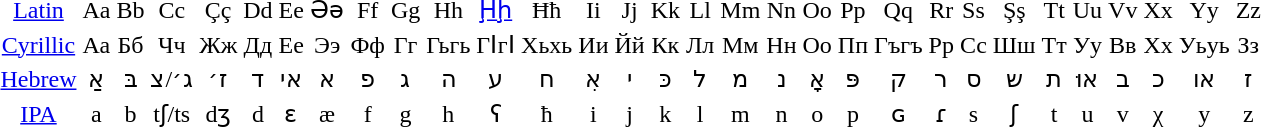<table>
<tr align=center>
<td><a href='#'>Latin</a></td>
<td>Aa</td>
<td>Bb</td>
<td>Cc</td>
<td>Çç</td>
<td>Dd</td>
<td>Ee</td>
<td>Əə</td>
<td>Ff</td>
<td>Gg</td>
<td>Hh</td>
<td><a href='#'>Ḩ</a><a href='#'>ḩ</a></td>
<td>Ħћ</td>
<td>Ii</td>
<td>Jj</td>
<td>Kk</td>
<td>Ll</td>
<td>Mm</td>
<td>Nn</td>
<td>Oo</td>
<td>Pp</td>
<td>Qq</td>
<td>Rr</td>
<td>Ss</td>
<td>Şş</td>
<td>Tt</td>
<td>Uu</td>
<td>Vv</td>
<td>Xx</td>
<td>Yy</td>
<td>Zz</td>
</tr>
<tr align=center>
<td><a href='#'>Cyrillic</a></td>
<td>Аа</td>
<td>Бб</td>
<td>Чч</td>
<td>Жж</td>
<td>Дд</td>
<td>Ее</td>
<td>Ээ</td>
<td>Фф</td>
<td>Гг</td>
<td>Гьгь</td>
<td>ГӀгӀ</td>
<td>Хьхь</td>
<td>Ии</td>
<td>Йй</td>
<td>Кк</td>
<td>Лл</td>
<td>Мм</td>
<td>Нн</td>
<td>Оо</td>
<td>Пп</td>
<td>Гъгъ</td>
<td>Рр</td>
<td>Сс</td>
<td>Шш</td>
<td>Тт</td>
<td>Уу</td>
<td>Вв</td>
<td>Хх</td>
<td>Уьуь</td>
<td>Зз</td>
</tr>
<tr align=center>
<td><a href='#'>Hebrew</a></td>
<td>אַ</td>
<td>בּ</td>
<td>ג׳/צ</td>
<td>ז׳</td>
<td>ד</td>
<td>אי</td>
<td>א</td>
<td>פ</td>
<td>ג</td>
<td>ה</td>
<td>ע</td>
<td>ח</td>
<td>אִ</td>
<td>י</td>
<td>כּ</td>
<td>ל</td>
<td>מ</td>
<td>נ</td>
<td>אָ</td>
<td>פּ</td>
<td>ק</td>
<td>ר</td>
<td>ס</td>
<td>ש</td>
<td>ת</td>
<td>אוּ</td>
<td>ב</td>
<td>כ</td>
<td>או</td>
<td>ז</td>
</tr>
<tr align=center>
<td><a href='#'>IPA</a></td>
<td>a</td>
<td>b</td>
<td>tʃ/ts</td>
<td>dʒ</td>
<td>d</td>
<td>ɛ</td>
<td>æ</td>
<td>f</td>
<td>g</td>
<td>h</td>
<td>ʕ</td>
<td>ħ</td>
<td>i</td>
<td>j</td>
<td>k</td>
<td>l</td>
<td>m</td>
<td>n</td>
<td>o</td>
<td>p</td>
<td>ɢ</td>
<td>ɾ</td>
<td>s</td>
<td>ʃ</td>
<td>t</td>
<td>u</td>
<td>v</td>
<td>χ</td>
<td>y</td>
<td>z</td>
</tr>
</table>
